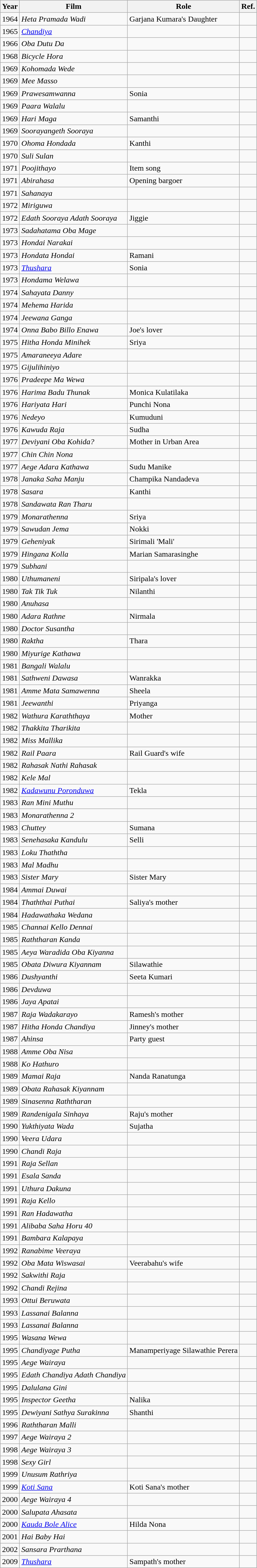<table class="wikitable">
<tr>
<th>Year</th>
<th>Film</th>
<th>Role</th>
<th>Ref.</th>
</tr>
<tr>
<td>1964</td>
<td><em>Heta Pramada Wadi</em></td>
<td>Garjana Kumara's Daughter</td>
<td></td>
</tr>
<tr>
<td>1965</td>
<td><em><a href='#'>Chandiya</a></em></td>
<td></td>
<td></td>
</tr>
<tr>
<td>1966</td>
<td><em>Oba Dutu Da</em></td>
<td></td>
<td></td>
</tr>
<tr>
<td>1968</td>
<td><em>Bicycle Hora</em></td>
<td></td>
<td></td>
</tr>
<tr>
<td>1969</td>
<td><em>Kohomada Wede</em></td>
<td></td>
<td></td>
</tr>
<tr>
<td>1969</td>
<td><em>Mee Masso</em></td>
<td></td>
<td></td>
</tr>
<tr>
<td>1969</td>
<td><em>Prawesamwanna</em></td>
<td>Sonia</td>
<td></td>
</tr>
<tr>
<td>1969</td>
<td><em>Paara Walalu</em></td>
<td></td>
<td></td>
</tr>
<tr>
<td>1969</td>
<td><em>Hari Maga</em></td>
<td>Samanthi</td>
<td></td>
</tr>
<tr>
<td>1969</td>
<td><em>Soorayangeth Sooraya</em></td>
<td></td>
<td></td>
</tr>
<tr>
<td>1970</td>
<td><em>Ohoma Hondada</em></td>
<td>Kanthi</td>
<td></td>
</tr>
<tr>
<td>1970</td>
<td><em>Suli Sulan</em></td>
<td></td>
<td></td>
</tr>
<tr>
<td>1971</td>
<td><em>Poojithayo</em></td>
<td>Item song</td>
<td></td>
</tr>
<tr>
<td>1971</td>
<td><em>Abirahasa</em></td>
<td>Opening bargoer</td>
<td></td>
</tr>
<tr>
<td>1971</td>
<td><em>Sahanaya</em></td>
<td></td>
<td></td>
</tr>
<tr>
<td>1972</td>
<td><em>Miriguwa</em></td>
<td></td>
<td></td>
</tr>
<tr>
<td>1972</td>
<td><em>Edath Sooraya Adath Sooraya</em></td>
<td>Jiggie</td>
<td></td>
</tr>
<tr>
<td>1973</td>
<td><em>Sadahatama Oba Mage</em></td>
<td></td>
<td></td>
</tr>
<tr>
<td>1973</td>
<td><em>Hondai Narakai</em></td>
<td></td>
<td></td>
</tr>
<tr>
<td>1973</td>
<td><em>Hondata Hondai</em></td>
<td>Ramani</td>
<td></td>
</tr>
<tr>
<td>1973</td>
<td><em><a href='#'>Thushara</a></em></td>
<td>Sonia</td>
<td></td>
</tr>
<tr>
<td>1973</td>
<td><em>Hondama Welawa</em></td>
<td></td>
<td></td>
</tr>
<tr>
<td>1974</td>
<td><em>Sahayata Danny</em></td>
<td></td>
<td></td>
</tr>
<tr>
<td>1974</td>
<td><em>Mehema Harida</em></td>
<td></td>
<td></td>
</tr>
<tr>
<td>1974</td>
<td><em>Jeewana Ganga</em></td>
<td></td>
<td></td>
</tr>
<tr>
<td>1974</td>
<td><em>Onna Babo Billo Enawa</em></td>
<td>Joe's lover</td>
<td></td>
</tr>
<tr>
<td>1975</td>
<td><em>Hitha Honda Minihek</em></td>
<td>Sriya</td>
<td></td>
</tr>
<tr>
<td>1975</td>
<td><em>Amaraneeya Adare</em></td>
<td></td>
<td></td>
</tr>
<tr>
<td>1975</td>
<td><em>Gijulihiniyo</em></td>
<td></td>
<td></td>
</tr>
<tr>
<td>1976</td>
<td><em>Pradeepe Ma Wewa</em></td>
<td></td>
<td></td>
</tr>
<tr>
<td>1976</td>
<td><em>Harima Badu Thunak</em></td>
<td>Monica Kulatilaka</td>
<td></td>
</tr>
<tr>
<td>1976</td>
<td><em>Hariyata Hari</em></td>
<td>Punchi Nona</td>
<td></td>
</tr>
<tr>
<td>1976</td>
<td><em>Nedeyo</em></td>
<td>Kumuduni</td>
<td></td>
</tr>
<tr>
<td>1976</td>
<td><em>Kawuda Raja</em></td>
<td>Sudha</td>
<td></td>
</tr>
<tr>
<td>1977</td>
<td><em>Deviyani Oba Kohida?</em></td>
<td>Mother in Urban Area</td>
<td></td>
</tr>
<tr>
<td>1977</td>
<td><em>Chin Chin Nona</em></td>
<td></td>
<td></td>
</tr>
<tr>
<td>1977</td>
<td><em>Aege Adara Kathawa</em></td>
<td>Sudu Manike</td>
<td></td>
</tr>
<tr>
<td>1978</td>
<td><em>Janaka Saha Manju</em></td>
<td>Champika Nandadeva</td>
<td></td>
</tr>
<tr>
<td>1978</td>
<td><em>Sasara</em></td>
<td>Kanthi</td>
<td></td>
</tr>
<tr>
<td>1978</td>
<td><em>Sandawata Ran Tharu</em></td>
<td></td>
<td></td>
</tr>
<tr>
<td>1979</td>
<td><em>Monarathenna</em></td>
<td>Sriya</td>
<td></td>
</tr>
<tr>
<td>1979</td>
<td><em>Sawudan Jema</em></td>
<td>Nokki</td>
<td></td>
</tr>
<tr>
<td>1979</td>
<td><em>Geheniyak</em></td>
<td>Sirimali 'Mali'</td>
<td></td>
</tr>
<tr>
<td>1979</td>
<td><em>Hingana Kolla</em></td>
<td>Marian Samarasinghe</td>
<td></td>
</tr>
<tr>
<td>1979</td>
<td><em>Subhani</em></td>
<td></td>
<td></td>
</tr>
<tr>
<td>1980</td>
<td><em>Uthumaneni</em></td>
<td>Siripala's lover</td>
<td></td>
</tr>
<tr>
<td>1980</td>
<td><em>Tak Tik Tuk</em></td>
<td>Nilanthi</td>
<td></td>
</tr>
<tr>
<td>1980</td>
<td><em>Anuhasa</em></td>
<td></td>
<td></td>
</tr>
<tr>
<td>1980</td>
<td><em>Adara Rathne</em></td>
<td>Nirmala</td>
<td></td>
</tr>
<tr>
<td>1980</td>
<td><em>Doctor Susantha</em></td>
<td></td>
<td></td>
</tr>
<tr>
<td>1980</td>
<td><em>Raktha</em></td>
<td>Thara</td>
<td></td>
</tr>
<tr>
<td>1980</td>
<td><em>Miyurige Kathawa</em></td>
<td></td>
<td></td>
</tr>
<tr>
<td>1981</td>
<td><em>Bangali Walalu</em></td>
<td></td>
<td></td>
</tr>
<tr>
<td>1981</td>
<td><em>Sathweni Dawasa</em></td>
<td>Wanrakka</td>
<td></td>
</tr>
<tr>
<td>1981</td>
<td><em>Amme Mata Samawenna</em></td>
<td>Sheela</td>
<td></td>
</tr>
<tr>
<td>1981</td>
<td><em>Jeewanthi</em></td>
<td>Priyanga</td>
<td></td>
</tr>
<tr>
<td>1982</td>
<td><em>Wathura Karaththaya</em></td>
<td>Mother</td>
<td></td>
</tr>
<tr>
<td>1982</td>
<td><em>Thakkita Tharikita</em></td>
<td></td>
<td></td>
</tr>
<tr>
<td>1982</td>
<td><em>Miss Mallika</em></td>
<td></td>
<td></td>
</tr>
<tr>
<td>1982</td>
<td><em>Rail Paara</em></td>
<td>Rail Guard's wife</td>
<td></td>
</tr>
<tr>
<td>1982</td>
<td><em>Rahasak Nathi Rahasak</em></td>
<td></td>
<td></td>
</tr>
<tr>
<td>1982</td>
<td><em>Kele Mal</em></td>
<td></td>
<td></td>
</tr>
<tr>
<td>1982</td>
<td><em><a href='#'>Kadawunu Poronduwa</a></em></td>
<td>Tekla</td>
<td></td>
</tr>
<tr>
<td>1983</td>
<td><em>Ran Mini Muthu</em></td>
<td></td>
<td></td>
</tr>
<tr>
<td>1983</td>
<td><em>Monarathenna 2</em></td>
<td></td>
<td></td>
</tr>
<tr>
<td>1983</td>
<td><em>Chuttey</em></td>
<td>Sumana</td>
<td></td>
</tr>
<tr>
<td>1983</td>
<td><em>Senehasaka Kandulu</em></td>
<td>Selli</td>
<td></td>
</tr>
<tr>
<td>1983</td>
<td><em>Loku Thaththa</em></td>
<td></td>
<td></td>
</tr>
<tr>
<td>1983</td>
<td><em>Mal Madhu</em></td>
<td></td>
<td></td>
</tr>
<tr>
<td>1983</td>
<td><em>Sister Mary</em></td>
<td>Sister Mary</td>
<td></td>
</tr>
<tr>
<td>1984</td>
<td><em>Ammai Duwai</em></td>
<td></td>
<td></td>
</tr>
<tr>
<td>1984</td>
<td><em>Thaththai Puthai</em></td>
<td>Saliya's mother</td>
<td></td>
</tr>
<tr>
<td>1984</td>
<td><em>Hadawathaka Wedana</em></td>
<td></td>
<td></td>
</tr>
<tr>
<td>1985</td>
<td><em>Channai Kello Dennai</em></td>
<td></td>
<td></td>
</tr>
<tr>
<td>1985</td>
<td><em>Raththaran Kanda</em></td>
<td></td>
<td></td>
</tr>
<tr>
<td>1985</td>
<td><em>Aeya Waradida Oba Kiyanna</em></td>
<td></td>
<td></td>
</tr>
<tr>
<td>1985</td>
<td><em>Obata Diwura Kiyannam</em></td>
<td>Silawathie</td>
<td></td>
</tr>
<tr>
<td>1986</td>
<td><em>Dushyanthi</em></td>
<td>Seeta Kumari</td>
<td></td>
</tr>
<tr>
<td>1986</td>
<td><em>Devduwa</em></td>
<td></td>
<td></td>
</tr>
<tr>
<td>1986</td>
<td><em>Jaya Apatai</em></td>
<td></td>
<td></td>
</tr>
<tr>
<td>1987</td>
<td><em>Raja Wadakarayo</em></td>
<td>Ramesh's mother</td>
<td></td>
</tr>
<tr>
<td>1987</td>
<td><em>Hitha Honda Chandiya</em></td>
<td>Jinney's mother</td>
<td></td>
</tr>
<tr>
<td>1987</td>
<td><em>Ahinsa</em></td>
<td>Party guest</td>
<td></td>
</tr>
<tr>
<td>1988</td>
<td><em>Amme Oba Nisa</em></td>
<td></td>
<td></td>
</tr>
<tr>
<td>1988</td>
<td><em>Ko Hathuro</em></td>
<td></td>
<td></td>
</tr>
<tr>
<td>1989</td>
<td><em>Mamai Raja</em></td>
<td>Nanda Ranatunga</td>
<td></td>
</tr>
<tr>
<td>1989</td>
<td><em>Obata Rahasak Kiyannam</em></td>
<td></td>
<td></td>
</tr>
<tr>
<td>1989</td>
<td><em>Sinasenna Raththaran</em></td>
<td></td>
<td></td>
</tr>
<tr>
<td>1989</td>
<td><em>Randenigala Sinhaya</em></td>
<td>Raju's mother</td>
<td></td>
</tr>
<tr>
<td>1990</td>
<td><em>Yukthiyata Wada</em></td>
<td>Sujatha</td>
<td></td>
</tr>
<tr>
<td>1990</td>
<td><em>Veera Udara</em></td>
<td></td>
<td></td>
</tr>
<tr>
<td>1990</td>
<td><em>Chandi Raja</em></td>
<td></td>
<td></td>
</tr>
<tr>
<td>1991</td>
<td><em>Raja Sellan</em></td>
<td></td>
<td></td>
</tr>
<tr>
<td>1991</td>
<td><em>Esala Sanda</em></td>
<td></td>
<td></td>
</tr>
<tr>
<td>1991</td>
<td><em>Uthura Dakuna</em></td>
<td></td>
<td></td>
</tr>
<tr>
<td>1991</td>
<td><em>Raja Kello</em></td>
<td></td>
<td></td>
</tr>
<tr>
<td>1991</td>
<td><em>Ran Hadawatha</em></td>
<td></td>
<td></td>
</tr>
<tr>
<td>1991</td>
<td><em>Alibaba Saha Horu 40</em></td>
<td></td>
<td></td>
</tr>
<tr>
<td>1991</td>
<td><em>Bambara Kalapaya</em></td>
<td></td>
<td></td>
</tr>
<tr>
<td>1992</td>
<td><em>Ranabime Veeraya</em></td>
<td></td>
<td></td>
</tr>
<tr>
<td>1992</td>
<td><em>Oba Mata Wiswasai</em></td>
<td>Veerabahu's wife</td>
<td></td>
</tr>
<tr>
<td>1992</td>
<td><em>Sakwithi Raja</em></td>
<td></td>
<td></td>
</tr>
<tr>
<td>1992</td>
<td><em>Chandi Rejina</em></td>
<td></td>
<td></td>
</tr>
<tr>
<td>1993</td>
<td><em>Ottui Beruwata</em></td>
<td></td>
<td></td>
</tr>
<tr>
<td>1993</td>
<td><em>Lassanai Balanna</em></td>
<td></td>
<td></td>
</tr>
<tr>
<td>1993</td>
<td><em>Lassanai Balanna</em></td>
<td></td>
<td></td>
</tr>
<tr>
<td>1995</td>
<td><em>Wasana Wewa</em></td>
<td></td>
<td></td>
</tr>
<tr>
<td>1995</td>
<td><em>Chandiyage Putha</em></td>
<td>Manamperiyage Silawathie Perera</td>
<td></td>
</tr>
<tr>
<td>1995</td>
<td><em>Aege Wairaya</em></td>
<td></td>
<td></td>
</tr>
<tr>
<td>1995</td>
<td><em>Edath Chandiya Adath Chandiya</em></td>
<td></td>
<td></td>
</tr>
<tr>
<td>1995</td>
<td><em>Dalulana Gini</em></td>
<td></td>
<td></td>
</tr>
<tr>
<td>1995</td>
<td><em>Inspector Geetha</em></td>
<td>Nalika</td>
<td></td>
</tr>
<tr>
<td>1995</td>
<td><em>Dewiyani Sathya Surakinna</em></td>
<td>Shanthi</td>
<td></td>
</tr>
<tr>
<td>1996</td>
<td><em>Raththaran Malli</em></td>
<td></td>
<td></td>
</tr>
<tr>
<td>1997</td>
<td><em>Aege Wairaya 2</em></td>
<td></td>
<td></td>
</tr>
<tr>
<td>1998</td>
<td><em>Aege Wairaya 3</em></td>
<td></td>
<td></td>
</tr>
<tr>
<td>1998</td>
<td><em>Sexy Girl</em></td>
<td></td>
<td></td>
</tr>
<tr>
<td>1999</td>
<td><em>Unusum Rathriya</em></td>
<td></td>
<td></td>
</tr>
<tr>
<td>1999</td>
<td><em><a href='#'>Koti Sana</a></em></td>
<td>Koti Sana's mother</td>
<td></td>
</tr>
<tr>
<td>2000</td>
<td><em>Aege Wairaya 4</em></td>
<td></td>
<td></td>
</tr>
<tr>
<td>2000</td>
<td><em>Salupata Ahasata</em></td>
<td></td>
<td></td>
</tr>
<tr>
<td>2000</td>
<td><em><a href='#'>Kauda Bole Alice</a></em></td>
<td>Hilda Nona</td>
<td></td>
</tr>
<tr>
<td>2001</td>
<td><em>Hai Baby Hai</em></td>
<td></td>
<td></td>
</tr>
<tr>
<td>2002</td>
<td><em>Sansara Prarthana</em></td>
<td></td>
<td></td>
</tr>
<tr>
<td>2009</td>
<td><em><a href='#'>Thushara</a></em></td>
<td>Sampath's mother</td>
<td></td>
</tr>
</table>
